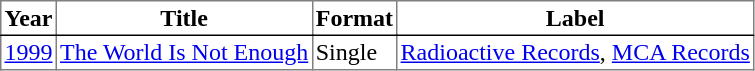<table border=1 cellpadding=2 style="border-collapse:collapse;">
<tr style="border-bottom:1px solid black;">
<th>Year</th>
<th>Title</th>
<th>Format</th>
<th>Label</th>
</tr>
<tr>
<td><a href='#'>1999</a></td>
<td><a href='#'>The World Is Not Enough</a></td>
<td>Single</td>
<td><a href='#'>Radioactive Records</a>, <a href='#'>MCA Records</a></td>
</tr>
</table>
